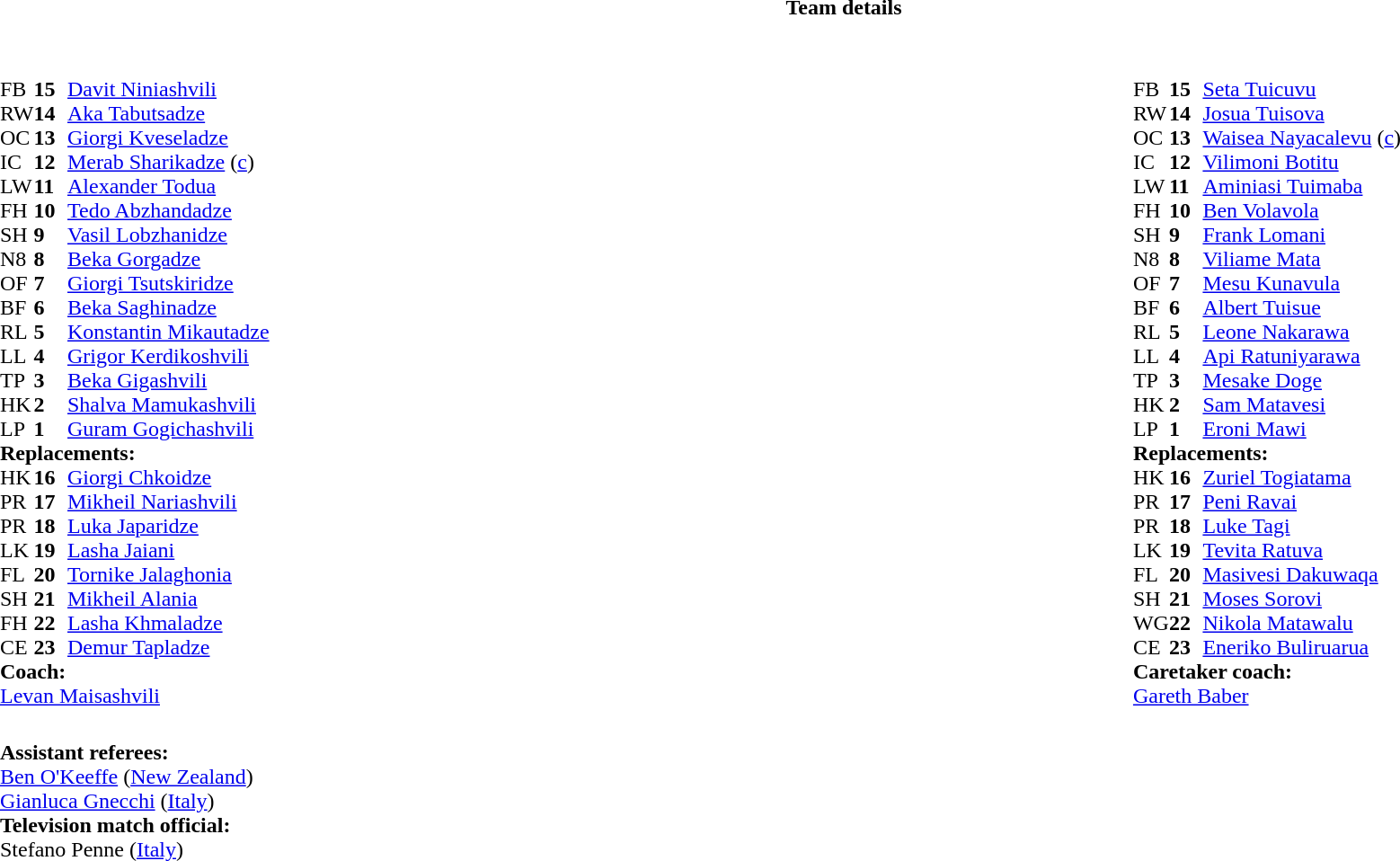<table border="0" style="width:100%;" class="collapsible collapsed">
<tr>
<th>Team details</th>
</tr>
<tr>
<td><br><table style="width:100%">
<tr>
<td style="vertical-align:top;width:50%"><br><table cellspacing="0" cellpadding="0">
<tr>
<th width="25"></th>
<th width="25"></th>
</tr>
<tr>
<td>FB</td>
<td><strong>15</strong></td>
<td><a href='#'>Davit Niniashvili</a></td>
</tr>
<tr>
<td>RW</td>
<td><strong>14</strong></td>
<td><a href='#'>Aka Tabutsadze</a></td>
</tr>
<tr>
<td>OC</td>
<td><strong>13</strong></td>
<td><a href='#'>Giorgi Kveseladze</a></td>
</tr>
<tr>
<td>IC</td>
<td><strong>12</strong></td>
<td><a href='#'>Merab Sharikadze</a> (<a href='#'>c</a>)</td>
<td></td>
<td></td>
</tr>
<tr>
<td>LW</td>
<td><strong>11</strong></td>
<td><a href='#'>Alexander Todua</a></td>
</tr>
<tr>
<td>FH</td>
<td><strong>10</strong></td>
<td><a href='#'>Tedo Abzhandadze</a></td>
</tr>
<tr>
<td>SH</td>
<td><strong>9</strong></td>
<td><a href='#'>Vasil Lobzhanidze</a></td>
</tr>
<tr>
<td>N8</td>
<td><strong>8</strong></td>
<td><a href='#'>Beka Gorgadze</a></td>
</tr>
<tr>
<td>OF</td>
<td><strong>7</strong></td>
<td><a href='#'>Giorgi Tsutskiridze</a></td>
<td></td>
<td></td>
</tr>
<tr>
<td>BF</td>
<td><strong>6</strong></td>
<td><a href='#'>Beka Saghinadze</a></td>
</tr>
<tr>
<td>RL</td>
<td><strong>5</strong></td>
<td><a href='#'>Konstantin Mikautadze</a></td>
<td></td>
<td></td>
</tr>
<tr>
<td>LL</td>
<td><strong>4</strong></td>
<td><a href='#'>Grigor Kerdikoshvili</a></td>
</tr>
<tr>
<td>TP</td>
<td><strong>3</strong></td>
<td><a href='#'>Beka Gigashvili</a></td>
<td></td>
<td></td>
</tr>
<tr>
<td>HK</td>
<td><strong>2</strong></td>
<td><a href='#'>Shalva Mamukashvili</a></td>
<td></td>
<td></td>
</tr>
<tr>
<td>LP</td>
<td><strong>1</strong></td>
<td><a href='#'>Guram Gogichashvili</a></td>
<td></td>
<td></td>
<td></td>
</tr>
<tr>
<td colspan=3><strong>Replacements:</strong></td>
</tr>
<tr>
<td>HK</td>
<td><strong>16</strong></td>
<td><a href='#'>Giorgi Chkoidze</a></td>
<td></td>
<td></td>
</tr>
<tr>
<td>PR</td>
<td><strong>17</strong></td>
<td><a href='#'>Mikheil Nariashvili</a></td>
<td></td>
<td></td>
<td></td>
</tr>
<tr>
<td>PR</td>
<td><strong>18</strong></td>
<td><a href='#'>Luka Japaridze</a></td>
<td></td>
<td></td>
</tr>
<tr>
<td>LK</td>
<td><strong>19</strong></td>
<td><a href='#'>Lasha Jaiani</a></td>
<td></td>
<td></td>
</tr>
<tr>
<td>FL</td>
<td><strong>20</strong></td>
<td><a href='#'>Tornike Jalaghonia</a></td>
<td></td>
<td></td>
</tr>
<tr>
<td>SH</td>
<td><strong>21</strong></td>
<td><a href='#'>Mikheil Alania</a></td>
</tr>
<tr>
<td>FH</td>
<td><strong>22</strong></td>
<td><a href='#'>Lasha Khmaladze</a></td>
</tr>
<tr>
<td>CE</td>
<td><strong>23</strong></td>
<td><a href='#'>Demur Tapladze</a></td>
<td></td>
<td></td>
</tr>
<tr>
<td colspan=3><strong>Coach:</strong></td>
</tr>
<tr>
<td colspan="4"> <a href='#'>Levan Maisashvili</a></td>
</tr>
</table>
</td>
<td style="vertical-align:top;width:50%"><br><table cellspacing="0" cellpadding="0" style="margin:auto">
<tr>
<th width="25"></th>
<th width="25"></th>
</tr>
<tr>
<td>FB</td>
<td><strong>15</strong></td>
<td><a href='#'>Seta Tuicuvu</a></td>
</tr>
<tr>
<td>RW</td>
<td><strong>14</strong></td>
<td><a href='#'>Josua Tuisova</a></td>
</tr>
<tr>
<td>OC</td>
<td><strong>13</strong></td>
<td><a href='#'>Waisea Nayacalevu</a> (<a href='#'>c</a>)</td>
</tr>
<tr>
<td>IC</td>
<td><strong>12</strong></td>
<td><a href='#'>Vilimoni Botitu</a></td>
<td></td>
<td></td>
</tr>
<tr>
<td>LW</td>
<td><strong>11</strong></td>
<td><a href='#'>Aminiasi Tuimaba</a></td>
</tr>
<tr>
<td>FH</td>
<td><strong>10</strong></td>
<td><a href='#'>Ben Volavola</a></td>
</tr>
<tr>
<td>SH</td>
<td><strong>9</strong></td>
<td><a href='#'>Frank Lomani</a></td>
<td></td>
<td></td>
</tr>
<tr>
<td>N8</td>
<td><strong>8</strong></td>
<td><a href='#'>Viliame Mata</a></td>
</tr>
<tr>
<td>OF</td>
<td><strong>7</strong></td>
<td><a href='#'>Mesu Kunavula</a></td>
<td></td>
<td></td>
</tr>
<tr>
<td>BF</td>
<td><strong>6</strong></td>
<td><a href='#'>Albert Tuisue</a></td>
</tr>
<tr>
<td>RL</td>
<td><strong>5</strong></td>
<td><a href='#'>Leone Nakarawa</a></td>
</tr>
<tr>
<td>LL</td>
<td><strong>4</strong></td>
<td><a href='#'>Api Ratuniyarawa</a></td>
<td></td>
<td></td>
</tr>
<tr>
<td>TP</td>
<td><strong>3</strong></td>
<td><a href='#'>Mesake Doge</a></td>
<td></td>
<td></td>
</tr>
<tr>
<td>HK</td>
<td><strong>2</strong></td>
<td><a href='#'>Sam Matavesi</a></td>
</tr>
<tr>
<td>LP</td>
<td><strong>1</strong></td>
<td><a href='#'>Eroni Mawi</a></td>
<td></td>
<td></td>
</tr>
<tr>
<td colspan=3><strong>Replacements:</strong></td>
</tr>
<tr>
<td>HK</td>
<td><strong>16</strong></td>
<td><a href='#'>Zuriel Togiatama</a></td>
</tr>
<tr>
<td>PR</td>
<td><strong>17</strong></td>
<td><a href='#'>Peni Ravai</a></td>
<td></td>
<td></td>
</tr>
<tr>
<td>PR</td>
<td><strong>18</strong></td>
<td><a href='#'>Luke Tagi</a></td>
<td></td>
<td></td>
</tr>
<tr>
<td>LK</td>
<td><strong>19</strong></td>
<td><a href='#'>Tevita Ratuva</a></td>
<td></td>
<td></td>
</tr>
<tr>
<td>FL</td>
<td><strong>20</strong></td>
<td><a href='#'>Masivesi Dakuwaqa</a></td>
<td></td>
<td></td>
</tr>
<tr>
<td>SH</td>
<td><strong>21</strong></td>
<td><a href='#'>Moses Sorovi</a></td>
<td></td>
<td></td>
</tr>
<tr>
<td>WG</td>
<td><strong>22</strong></td>
<td><a href='#'>Nikola Matawalu</a></td>
</tr>
<tr>
<td>CE</td>
<td><strong>23</strong></td>
<td><a href='#'>Eneriko Buliruarua</a></td>
<td></td>
<td></td>
</tr>
<tr>
<td colspan=3><strong>Caretaker coach:</strong></td>
</tr>
<tr>
<td colspan="4"> <a href='#'>Gareth Baber</a></td>
</tr>
</table>
</td>
</tr>
</table>
<table style="width:100%">
<tr>
<td><br><strong>Assistant referees:</strong>
<br><a href='#'>Ben O'Keeffe</a> (<a href='#'>New Zealand</a>)
<br><a href='#'>Gianluca Gnecchi</a> (<a href='#'>Italy</a>)
<br><strong>Television match official:</strong>
<br>Stefano Penne (<a href='#'>Italy</a>)</td>
</tr>
</table>
</td>
</tr>
</table>
